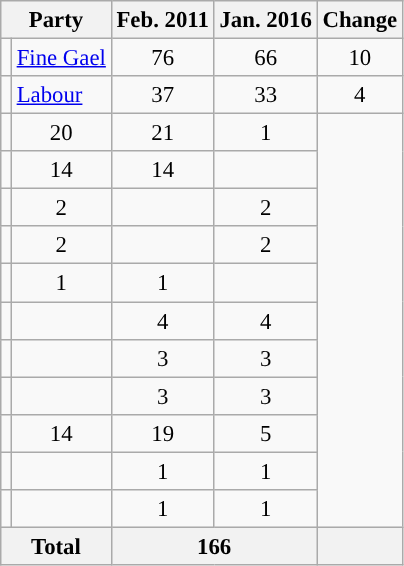<table class="wikitable sortable" style="font-size: 95%;">
<tr>
<th colspan=2>Party</th>
<th>Feb. 2011</th>
<th>Jan. 2016</th>
<th class=unsortable>Change</th>
</tr>
<tr>
<td style="background-color: "></td>
<td><a href='#'>Fine Gael</a></td>
<td align="center">76</td>
<td align="center">66</td>
<td align="center"> 10</td>
</tr>
<tr>
<td style="background-color: "></td>
<td><a href='#'>Labour</a></td>
<td align="center">37</td>
<td align="center">33</td>
<td align="center"> 4</td>
</tr>
<tr>
<td></td>
<td align="center">20</td>
<td align="center">21</td>
<td align="center"> 1</td>
</tr>
<tr>
<td></td>
<td align="center">14</td>
<td align="center">14</td>
<td align="center"></td>
</tr>
<tr>
<td></td>
<td align="center">2</td>
<td></td>
<td align="center"> 2</td>
</tr>
<tr>
<td></td>
<td align="center">2</td>
<td></td>
<td align="center"> 2</td>
</tr>
<tr>
<td></td>
<td align="center">1</td>
<td align="center">1</td>
<td align="center"></td>
</tr>
<tr>
<td></td>
<td></td>
<td align="center">4</td>
<td align="center"> 4</td>
</tr>
<tr>
<td></td>
<td></td>
<td align="center">3</td>
<td align="center"> 3</td>
</tr>
<tr>
<td></td>
<td></td>
<td align="center">3</td>
<td align="center"> 3</td>
</tr>
<tr>
<td></td>
<td align="center">14</td>
<td align="center">19</td>
<td align="center"> 5</td>
</tr>
<tr>
<td></td>
<td></td>
<td align="center">1</td>
<td align="center"> 1</td>
</tr>
<tr>
<td></td>
<td></td>
<td align="center">1</td>
<td align="center"> 1</td>
</tr>
<tr>
<th colspan="2">Total</th>
<th colspan="2" align="center">166</th>
<th align="center"></th>
</tr>
</table>
